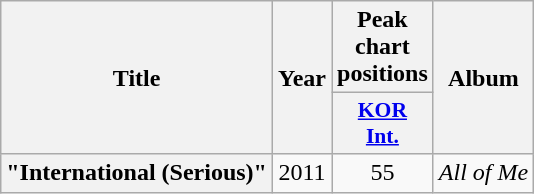<table class="wikitable plainrowheaders" style="text-align:center;">
<tr>
<th scope="col" rowspan="2">Title</th>
<th scope="col" rowspan="2">Year</th>
<th scope="col" colspan="1">Peak chart positions</th>
<th scope="col" rowspan="2">Album</th>
</tr>
<tr>
<th scope="col" style="width:3em;font-size:90%;"><a href='#'>KOR<br>Int.</a><br></th>
</tr>
<tr>
<th scope="row">"International (Serious)"<br></th>
<td>2011</td>
<td>55</td>
<td><em>All of Me</em></td>
</tr>
</table>
